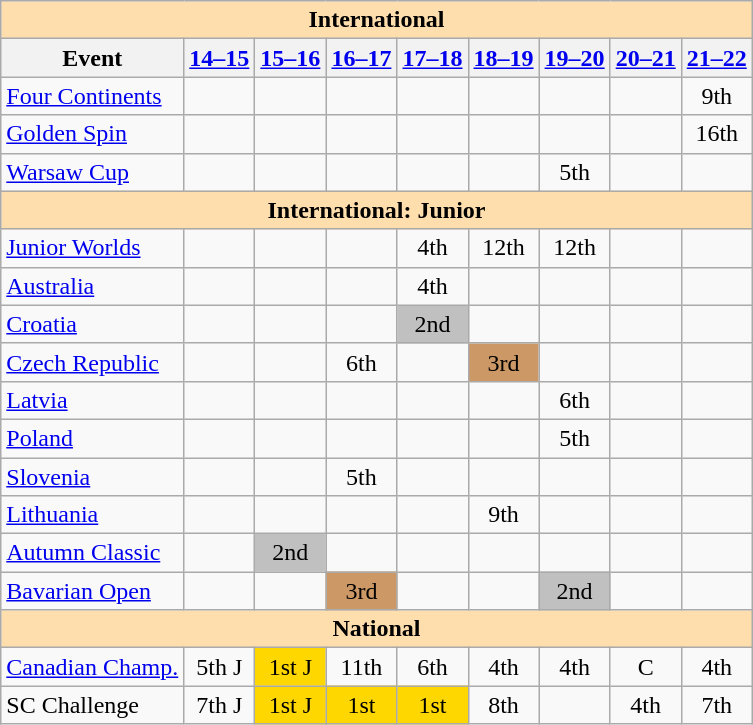<table class="wikitable" style="text-align:center">
<tr>
<th colspan="9" style="background-color: #ffdead; " align="center">International</th>
</tr>
<tr>
<th>Event</th>
<th><a href='#'>14–15</a></th>
<th><a href='#'>15–16</a></th>
<th><a href='#'>16–17</a></th>
<th><a href='#'>17–18</a></th>
<th><a href='#'>18–19</a></th>
<th><a href='#'>19–20</a></th>
<th><a href='#'>20–21</a></th>
<th><a href='#'>21–22</a></th>
</tr>
<tr>
<td align=left><a href='#'>Four Continents</a></td>
<td></td>
<td></td>
<td></td>
<td></td>
<td></td>
<td></td>
<td></td>
<td>9th</td>
</tr>
<tr>
<td align="left"> <a href='#'>Golden Spin</a></td>
<td></td>
<td></td>
<td></td>
<td></td>
<td></td>
<td></td>
<td></td>
<td>16th</td>
</tr>
<tr>
<td align="left"> <a href='#'>Warsaw Cup</a></td>
<td></td>
<td></td>
<td></td>
<td></td>
<td></td>
<td>5th</td>
<td></td>
<td></td>
</tr>
<tr>
<th colspan="9" style="background-color: #ffdead; " align="center">International: Junior</th>
</tr>
<tr>
<td align="left"><a href='#'>Junior Worlds</a></td>
<td></td>
<td></td>
<td></td>
<td>4th</td>
<td>12th</td>
<td>12th</td>
<td></td>
<td></td>
</tr>
<tr>
<td align="left"> <a href='#'>Australia</a></td>
<td></td>
<td></td>
<td></td>
<td>4th</td>
<td></td>
<td></td>
<td></td>
<td></td>
</tr>
<tr>
<td align="left"> <a href='#'>Croatia</a></td>
<td></td>
<td></td>
<td></td>
<td bgcolor="silver">2nd</td>
<td></td>
<td></td>
<td></td>
<td></td>
</tr>
<tr>
<td align="left"> <a href='#'>Czech Republic</a></td>
<td></td>
<td></td>
<td>6th</td>
<td></td>
<td bgcolor="#cc9966">3rd</td>
<td></td>
<td></td>
<td></td>
</tr>
<tr>
<td align="left"> <a href='#'>Latvia</a></td>
<td></td>
<td></td>
<td></td>
<td></td>
<td></td>
<td>6th</td>
<td></td>
<td></td>
</tr>
<tr>
<td align="left"> <a href='#'>Poland</a></td>
<td></td>
<td></td>
<td></td>
<td></td>
<td></td>
<td>5th</td>
<td></td>
<td></td>
</tr>
<tr>
<td align="left"> <a href='#'>Slovenia</a></td>
<td></td>
<td></td>
<td>5th</td>
<td></td>
<td></td>
<td></td>
<td></td>
<td></td>
</tr>
<tr>
<td align="left"> <a href='#'>Lithuania</a></td>
<td></td>
<td></td>
<td></td>
<td></td>
<td>9th</td>
<td></td>
<td></td>
<td></td>
</tr>
<tr>
<td align="left"><a href='#'>Autumn Classic</a></td>
<td></td>
<td bgcolor="silver">2nd</td>
<td></td>
<td></td>
<td></td>
<td></td>
<td></td>
<td></td>
</tr>
<tr>
<td align="left"><a href='#'>Bavarian Open</a></td>
<td></td>
<td></td>
<td bgcolor="cc9966">3rd</td>
<td></td>
<td></td>
<td bgcolor="silver">2nd</td>
<td></td>
<td></td>
</tr>
<tr>
<th colspan="9" style="background-color: #ffdead; " align="center">National</th>
</tr>
<tr>
<td align="left"><a href='#'>Canadian Champ.</a></td>
<td>5th J</td>
<td bgcolor="gold">1st J</td>
<td>11th</td>
<td>6th</td>
<td>4th</td>
<td>4th</td>
<td>C</td>
<td>4th</td>
</tr>
<tr>
<td align="left">SC Challenge</td>
<td>7th J</td>
<td bgcolor="gold">1st J</td>
<td bgcolor="gold">1st</td>
<td bgcolor="gold">1st</td>
<td>8th</td>
<td></td>
<td>4th</td>
<td>7th</td>
</tr>
</table>
